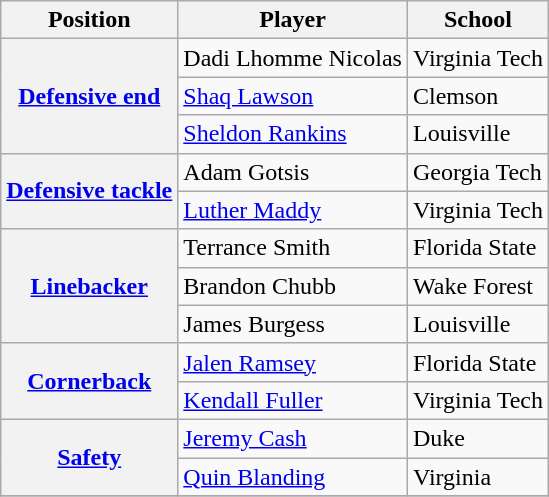<table class="wikitable">
<tr>
<th>Position</th>
<th>Player</th>
<th>School</th>
</tr>
<tr>
<th rowspan="3"><a href='#'>Defensive end</a></th>
<td>Dadi Lhomme Nicolas</td>
<td>Virginia Tech</td>
</tr>
<tr>
<td><a href='#'>Shaq Lawson</a></td>
<td>Clemson</td>
</tr>
<tr>
<td><a href='#'>Sheldon Rankins</a></td>
<td>Louisville</td>
</tr>
<tr>
<th rowspan="2"><a href='#'>Defensive tackle</a></th>
<td>Adam Gotsis</td>
<td>Georgia Tech</td>
</tr>
<tr>
<td><a href='#'>Luther Maddy</a></td>
<td>Virginia Tech</td>
</tr>
<tr>
<th rowspan="3"><a href='#'>Linebacker</a></th>
<td>Terrance Smith</td>
<td>Florida State</td>
</tr>
<tr>
<td>Brandon Chubb</td>
<td>Wake Forest</td>
</tr>
<tr>
<td>James Burgess</td>
<td>Louisville</td>
</tr>
<tr>
<th rowspan="2"><a href='#'>Cornerback</a></th>
<td><a href='#'>Jalen Ramsey</a></td>
<td>Florida State</td>
</tr>
<tr>
<td><a href='#'>Kendall Fuller</a></td>
<td>Virginia Tech</td>
</tr>
<tr>
<th rowspan="2"><a href='#'>Safety</a></th>
<td><a href='#'>Jeremy Cash</a></td>
<td>Duke</td>
</tr>
<tr>
<td><a href='#'>Quin Blanding</a></td>
<td>Virginia</td>
</tr>
<tr>
</tr>
</table>
